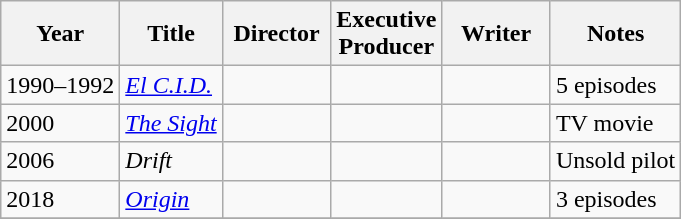<table class="wikitable">
<tr>
<th>Year</th>
<th>Title</th>
<th width=65>Director</th>
<th width=65>Executive<br>Producer</th>
<th width=65>Writer</th>
<th>Notes</th>
</tr>
<tr>
<td>1990–1992</td>
<td><em><a href='#'>El C.I.D.</a></em></td>
<td></td>
<td></td>
<td></td>
<td>5 episodes</td>
</tr>
<tr>
<td>2000</td>
<td><em><a href='#'>The Sight</a></em></td>
<td></td>
<td></td>
<td></td>
<td>TV movie</td>
</tr>
<tr>
<td>2006</td>
<td><em>Drift</em></td>
<td></td>
<td></td>
<td></td>
<td>Unsold pilot</td>
</tr>
<tr>
<td>2018</td>
<td><em><a href='#'>Origin</a></em></td>
<td></td>
<td></td>
<td></td>
<td>3 episodes</td>
</tr>
<tr>
</tr>
</table>
